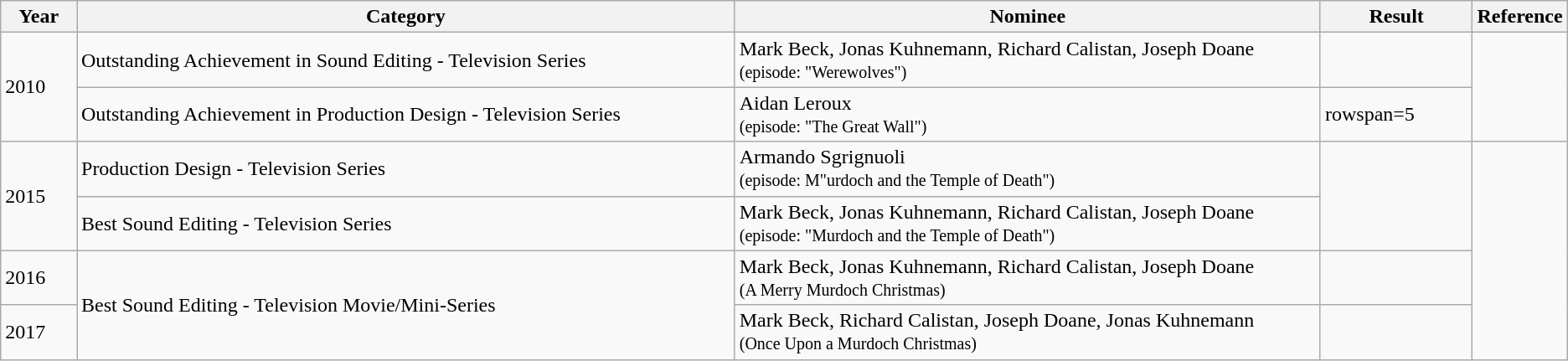<table class="wikitable">
<tr>
<th width=5%>Year</th>
<th width=45%>Category</th>
<th width=40%>Nominee</th>
<th width=10%>Result</th>
<th width=5%>Reference</th>
</tr>
<tr>
<td rowspan=2>2010</td>
<td>Outstanding Achievement in Sound Editing - Television Series</td>
<td>Mark Beck, Jonas Kuhnemann, Richard Calistan, Joseph Doane<br><small>(episode: "Werewolves")</small></td>
<td></td>
<td rowspan="2"></td>
</tr>
<tr>
<td>Outstanding Achievement in Production Design - Television Series</td>
<td>Aidan Leroux<br><small>(episode: "The Great Wall")</small></td>
<td>rowspan=5 </td>
</tr>
<tr>
<td rowspan=2>2015</td>
<td>Production Design - Television Series</td>
<td>Armando Sgrignuoli<br><small>(episode: M"urdoch and the Temple of Death")</small></td>
<td rowspan=2></td>
</tr>
<tr>
<td>Best Sound Editing - Television Series</td>
<td>Mark Beck, Jonas Kuhnemann, Richard Calistan, Joseph Doane<br><small>(episode: "Murdoch and the Temple of Death")</small></td>
</tr>
<tr>
<td>2016</td>
<td rowspan=2>Best Sound Editing - Television Movie/Mini-Series</td>
<td>Mark Beck, Jonas Kuhnemann, Richard Calistan, Joseph Doane<br><small>(A Merry Murdoch Christmas)</small></td>
<td></td>
</tr>
<tr>
<td>2017</td>
<td>Mark Beck, Richard Calistan, Joseph Doane, Jonas Kuhnemann<br><small>(Once Upon a Murdoch Christmas)</small></td>
<td></td>
</tr>
</table>
